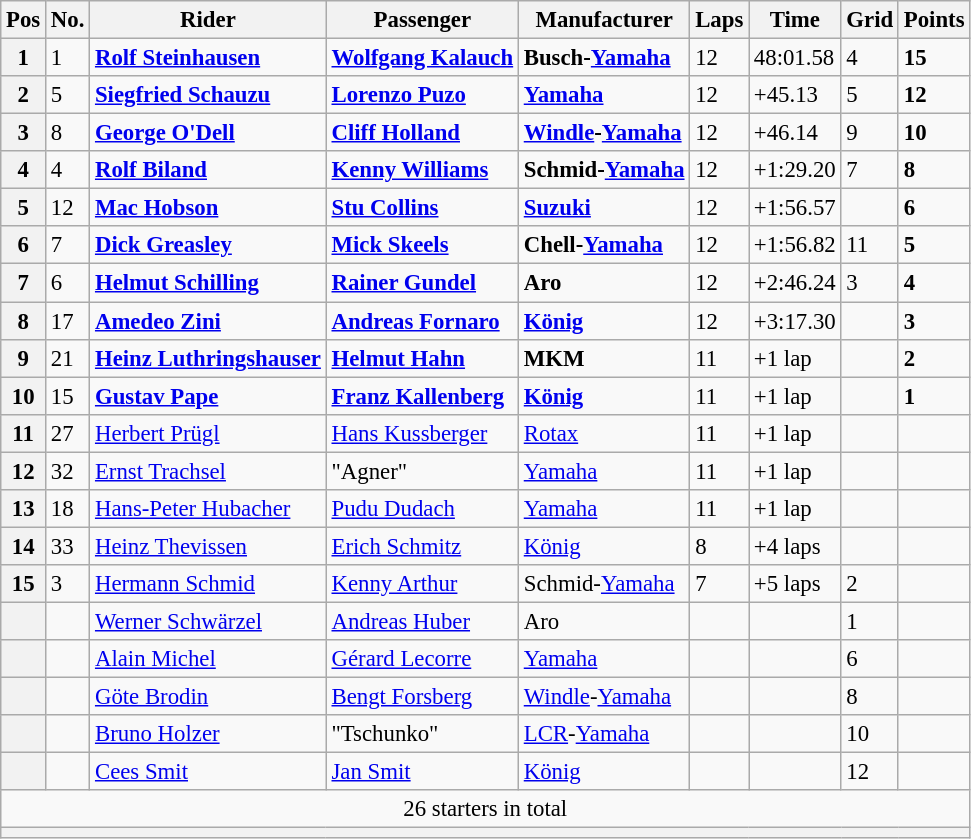<table class="wikitable" style="font-size: 95%;">
<tr>
<th>Pos</th>
<th>No.</th>
<th>Rider</th>
<th>Passenger</th>
<th>Manufacturer</th>
<th>Laps</th>
<th>Time</th>
<th>Grid</th>
<th>Points</th>
</tr>
<tr>
<th>1</th>
<td>1</td>
<td> <strong><a href='#'>Rolf Steinhausen</a></strong></td>
<td> <strong><a href='#'>Wolfgang Kalauch</a></strong></td>
<td><strong>Busch-<a href='#'>Yamaha</a></strong></td>
<td>12</td>
<td>48:01.58</td>
<td>4</td>
<td><strong>15</strong></td>
</tr>
<tr>
<th>2</th>
<td>5</td>
<td> <strong><a href='#'>Siegfried Schauzu</a></strong></td>
<td> <strong><a href='#'>Lorenzo Puzo</a></strong></td>
<td><strong><a href='#'>Yamaha</a></strong></td>
<td>12</td>
<td>+45.13</td>
<td>5</td>
<td><strong>12</strong></td>
</tr>
<tr>
<th>3</th>
<td>8</td>
<td> <strong><a href='#'>George O'Dell</a></strong></td>
<td> <strong><a href='#'>Cliff Holland</a></strong></td>
<td><strong><a href='#'>Windle</a>-<a href='#'>Yamaha</a></strong></td>
<td>12</td>
<td>+46.14</td>
<td>9</td>
<td><strong>10</strong></td>
</tr>
<tr>
<th>4</th>
<td>4</td>
<td> <strong><a href='#'>Rolf Biland</a></strong></td>
<td> <strong><a href='#'>Kenny Williams</a></strong></td>
<td><strong>Schmid-<a href='#'>Yamaha</a></strong></td>
<td>12</td>
<td>+1:29.20</td>
<td>7</td>
<td><strong>8</strong></td>
</tr>
<tr>
<th>5</th>
<td>12</td>
<td> <strong><a href='#'>Mac Hobson</a></strong></td>
<td> <strong><a href='#'>Stu Collins</a></strong></td>
<td><strong><a href='#'>Suzuki</a></strong></td>
<td>12</td>
<td>+1:56.57</td>
<td></td>
<td><strong>6</strong></td>
</tr>
<tr>
<th>6</th>
<td>7</td>
<td> <strong><a href='#'>Dick Greasley</a></strong></td>
<td> <strong><a href='#'>Mick Skeels</a></strong></td>
<td><strong>Chell-<a href='#'>Yamaha</a></strong></td>
<td>12</td>
<td>+1:56.82</td>
<td>11</td>
<td><strong>5</strong></td>
</tr>
<tr>
<th>7</th>
<td>6</td>
<td> <strong><a href='#'>Helmut Schilling</a></strong></td>
<td> <strong><a href='#'>Rainer Gundel</a></strong></td>
<td><strong>Aro</strong></td>
<td>12</td>
<td>+2:46.24</td>
<td>3</td>
<td><strong>4</strong></td>
</tr>
<tr>
<th>8</th>
<td>17</td>
<td> <strong><a href='#'>Amedeo Zini</a></strong></td>
<td> <strong><a href='#'>Andreas Fornaro</a></strong></td>
<td><strong><a href='#'>König</a></strong></td>
<td>12</td>
<td>+3:17.30</td>
<td></td>
<td><strong>3</strong></td>
</tr>
<tr>
<th>9</th>
<td>21</td>
<td> <strong><a href='#'>Heinz Luthringshauser</a></strong></td>
<td> <strong><a href='#'>Helmut Hahn</a></strong></td>
<td><strong>MKM</strong></td>
<td>11</td>
<td>+1 lap</td>
<td></td>
<td><strong>2</strong></td>
</tr>
<tr>
<th>10</th>
<td>15</td>
<td> <strong><a href='#'>Gustav Pape</a></strong></td>
<td> <strong><a href='#'>Franz Kallenberg</a></strong></td>
<td><strong><a href='#'>König</a></strong></td>
<td>11</td>
<td>+1 lap</td>
<td></td>
<td><strong>1</strong></td>
</tr>
<tr>
<th>11</th>
<td>27</td>
<td> <a href='#'>Herbert Prügl</a></td>
<td> <a href='#'>Hans Kussberger</a></td>
<td><a href='#'>Rotax</a></td>
<td>11</td>
<td>+1 lap</td>
<td></td>
<td></td>
</tr>
<tr>
<th>12</th>
<td>32</td>
<td> <a href='#'>Ernst Trachsel</a></td>
<td> "Agner"</td>
<td><a href='#'>Yamaha</a></td>
<td>11</td>
<td>+1 lap</td>
<td></td>
<td></td>
</tr>
<tr>
<th>13</th>
<td>18</td>
<td> <a href='#'>Hans-Peter Hubacher</a></td>
<td> <a href='#'>Pudu Dudach</a></td>
<td><a href='#'>Yamaha</a></td>
<td>11</td>
<td>+1 lap</td>
<td></td>
<td></td>
</tr>
<tr>
<th>14</th>
<td>33</td>
<td> <a href='#'>Heinz Thevissen</a></td>
<td> <a href='#'>Erich Schmitz</a></td>
<td><a href='#'>König</a></td>
<td>8</td>
<td>+4 laps</td>
<td></td>
<td></td>
</tr>
<tr>
<th>15</th>
<td>3</td>
<td> <a href='#'>Hermann Schmid</a></td>
<td> <a href='#'>Kenny Arthur</a></td>
<td>Schmid-<a href='#'>Yamaha</a></td>
<td>7</td>
<td>+5 laps</td>
<td>2</td>
<td></td>
</tr>
<tr>
<th></th>
<td></td>
<td> <a href='#'>Werner Schwärzel</a></td>
<td> <a href='#'>Andreas Huber</a></td>
<td>Aro</td>
<td></td>
<td></td>
<td>1</td>
<td></td>
</tr>
<tr>
<th></th>
<td></td>
<td> <a href='#'>Alain Michel</a></td>
<td> <a href='#'>Gérard Lecorre</a></td>
<td><a href='#'>Yamaha</a></td>
<td></td>
<td></td>
<td>6</td>
<td></td>
</tr>
<tr>
<th></th>
<td></td>
<td> <a href='#'>Göte Brodin</a></td>
<td> <a href='#'>Bengt Forsberg</a></td>
<td><a href='#'>Windle</a>-<a href='#'>Yamaha</a></td>
<td></td>
<td></td>
<td>8</td>
<td></td>
</tr>
<tr>
<th></th>
<td></td>
<td> <a href='#'>Bruno Holzer</a></td>
<td> "Tschunko"</td>
<td><a href='#'>LCR</a>-<a href='#'>Yamaha</a></td>
<td></td>
<td></td>
<td>10</td>
<td></td>
</tr>
<tr>
<th></th>
<td></td>
<td> <a href='#'>Cees Smit</a></td>
<td> <a href='#'>Jan Smit</a></td>
<td><a href='#'>König</a></td>
<td></td>
<td></td>
<td>12</td>
<td></td>
</tr>
<tr>
<td colspan=9 align=center>26 starters in total</td>
</tr>
<tr>
<th colspan=9></th>
</tr>
</table>
